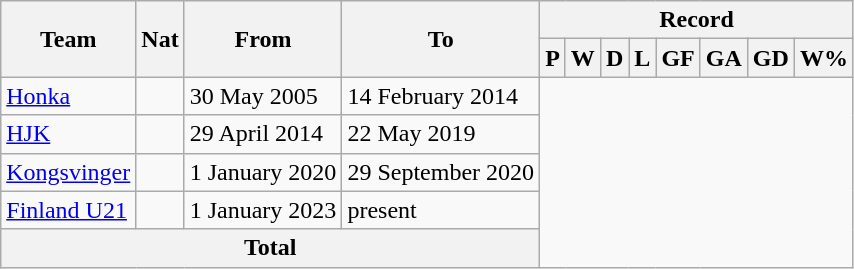<table class=wikitable style="text-align: center">
<tr>
<th rowspan=2>Team</th>
<th rowspan=2>Nat</th>
<th rowspan=2>From</th>
<th rowspan=2>To</th>
<th colspan=8>Record</th>
</tr>
<tr>
<th>P</th>
<th>W</th>
<th>D</th>
<th>L</th>
<th>GF</th>
<th>GA</th>
<th>GD</th>
<th>W%</th>
</tr>
<tr>
<td align=left><a href='#'>Honka</a></td>
<td></td>
<td align=left>30 May 2005</td>
<td align=left>14 February 2014<br></td>
</tr>
<tr>
<td align=left><a href='#'>HJK</a></td>
<td></td>
<td align=left>29 April 2014</td>
<td align=left>22 May 2019<br></td>
</tr>
<tr>
<td align=left><a href='#'>Kongsvinger</a></td>
<td></td>
<td align=left>1 January 2020</td>
<td align=left>29 September 2020<br></td>
</tr>
<tr>
<td align=left><a href='#'>Finland U21</a></td>
<td></td>
<td align=left>1 January 2023</td>
<td align=left>present<br></td>
</tr>
<tr>
<th colspan="4">Total<br></th>
</tr>
</table>
